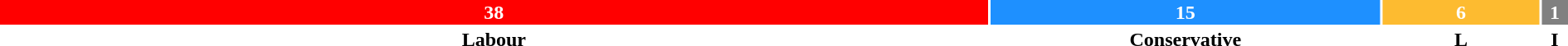<table style="width:100%; text-align:center;">
<tr style="color:white;">
<td style="background:red; width:63.3%;"><strong>38</strong></td>
<td style="background:dodgerblue; width:25%;"><strong>15</strong></td>
<td style="background:#FDBB30; width:10%;"><strong>6</strong></td>
<td style="background:grey;width:1.7%;"><strong>1</strong></td>
</tr>
<tr>
<td><span><strong>Labour</strong></span></td>
<td><span><strong>Conservative</strong></span></td>
<td><span><strong>L</strong></span></td>
<td><span><strong>I</strong></span></td>
</tr>
</table>
